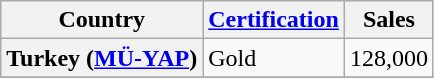<table class="wikitable plainrowheaders">
<tr>
<th scope="col">Country</th>
<th scope="col"><a href='#'>Certification</a></th>
<th scope="col">Sales</th>
</tr>
<tr>
<th scope="row">Turkey (<a href='#'>MÜ-YAP</a>)</th>
<td>Gold</td>
<td>128,000</td>
</tr>
<tr>
</tr>
</table>
